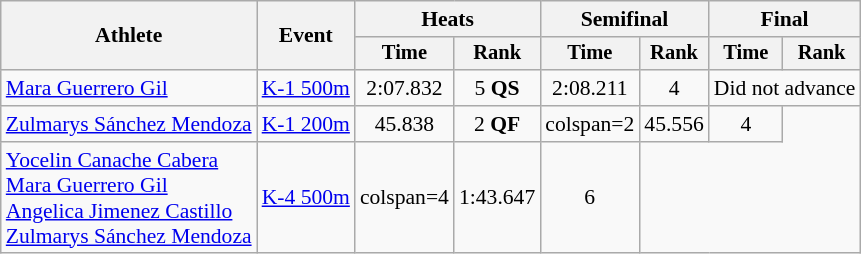<table class=wikitable style="font-size:90%;">
<tr>
<th rowspan="2">Athlete</th>
<th rowspan="2">Event</th>
<th colspan=2>Heats</th>
<th colspan=2>Semifinal</th>
<th colspan=2>Final</th>
</tr>
<tr style="font-size:95%">
<th>Time</th>
<th>Rank</th>
<th>Time</th>
<th>Rank</th>
<th>Time</th>
<th>Rank</th>
</tr>
<tr align=center>
<td align=left><a href='#'>Mara Guerrero Gil</a></td>
<td align=left><a href='#'>K-1 500m</a></td>
<td>2:07.832</td>
<td>5 <strong>QS</strong></td>
<td>2:08.211</td>
<td>4</td>
<td colspan=2>Did not advance</td>
</tr>
<tr align=center>
<td align=left><a href='#'>Zulmarys Sánchez Mendoza</a></td>
<td align=left><a href='#'>K-1 200m</a></td>
<td>45.838</td>
<td>2 <strong>QF</strong></td>
<td>colspan=2 </td>
<td>45.556</td>
<td>4</td>
</tr>
<tr align=center>
<td align=left><a href='#'>Yocelin Canache Cabera</a><br><a href='#'>Mara Guerrero Gil</a><br><a href='#'>Angelica Jimenez Castillo</a><br><a href='#'>Zulmarys Sánchez Mendoza</a></td>
<td align=left><a href='#'>K-4 500m</a></td>
<td>colspan=4 </td>
<td>1:43.647</td>
<td>6</td>
</tr>
</table>
